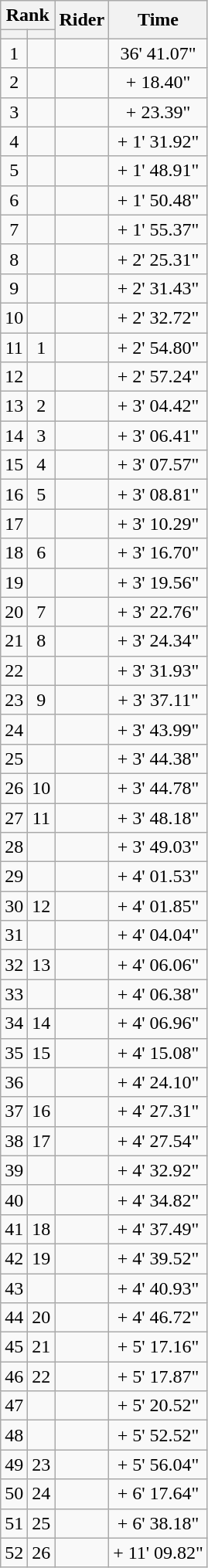<table class="wikitable" style="text-align:center">
<tr>
<th colspan=2>Rank</th>
<th rowspan=2>Rider</th>
<th rowspan=2>Time</th>
</tr>
<tr>
<th></th>
<th></th>
</tr>
<tr>
<td>1</td>
<td></td>
<td align=left></td>
<td>36' 41.07"</td>
</tr>
<tr>
<td>2</td>
<td></td>
<td align=left></td>
<td>+ 18.40"</td>
</tr>
<tr>
<td>3</td>
<td></td>
<td align=left></td>
<td>+ 23.39"</td>
</tr>
<tr>
<td>4</td>
<td></td>
<td align=left></td>
<td>+ 1' 31.92"</td>
</tr>
<tr>
<td>5</td>
<td></td>
<td align=left></td>
<td>+ 1' 48.91"</td>
</tr>
<tr>
<td>6</td>
<td></td>
<td align=left></td>
<td>+ 1' 50.48"</td>
</tr>
<tr>
<td>7</td>
<td></td>
<td align=left></td>
<td>+ 1' 55.37"</td>
</tr>
<tr>
<td>8</td>
<td></td>
<td align=left></td>
<td>+ 2' 25.31"</td>
</tr>
<tr>
<td>9</td>
<td></td>
<td align=left></td>
<td>+ 2' 31.43"</td>
</tr>
<tr>
<td>10</td>
<td></td>
<td align=left></td>
<td>+ 2' 32.72"</td>
</tr>
<tr>
<td>11</td>
<td>1</td>
<td align=left></td>
<td>+ 2' 54.80"</td>
</tr>
<tr>
<td>12</td>
<td></td>
<td align=left></td>
<td>+ 2' 57.24"</td>
</tr>
<tr>
<td>13</td>
<td>2</td>
<td align=left></td>
<td>+ 3' 04.42"</td>
</tr>
<tr>
<td>14</td>
<td>3</td>
<td align=left></td>
<td>+ 3' 06.41"</td>
</tr>
<tr>
<td>15</td>
<td>4</td>
<td align=left></td>
<td>+ 3' 07.57"</td>
</tr>
<tr>
<td>16</td>
<td>5</td>
<td align=left></td>
<td>+ 3' 08.81"</td>
</tr>
<tr>
<td>17</td>
<td></td>
<td align=left></td>
<td>+ 3' 10.29"</td>
</tr>
<tr>
<td>18</td>
<td>6</td>
<td align=left></td>
<td>+ 3' 16.70"</td>
</tr>
<tr>
<td>19</td>
<td></td>
<td align=left></td>
<td>+ 3' 19.56"</td>
</tr>
<tr>
<td>20</td>
<td>7</td>
<td align=left></td>
<td>+ 3' 22.76"</td>
</tr>
<tr>
<td>21</td>
<td>8</td>
<td align=left></td>
<td>+ 3' 24.34"</td>
</tr>
<tr>
<td>22</td>
<td></td>
<td align=left></td>
<td>+ 3' 31.93"</td>
</tr>
<tr>
<td>23</td>
<td>9</td>
<td align=left></td>
<td>+ 3' 37.11"</td>
</tr>
<tr>
<td>24</td>
<td></td>
<td align=left></td>
<td>+ 3' 43.99"</td>
</tr>
<tr>
<td>25</td>
<td></td>
<td align=left></td>
<td>+ 3' 44.38"</td>
</tr>
<tr>
<td>26</td>
<td>10</td>
<td align=left></td>
<td>+ 3' 44.78"</td>
</tr>
<tr>
<td>27</td>
<td>11</td>
<td align=left></td>
<td>+ 3' 48.18"</td>
</tr>
<tr>
<td>28</td>
<td></td>
<td align=left></td>
<td>+ 3' 49.03"</td>
</tr>
<tr>
<td>29</td>
<td></td>
<td align=left></td>
<td>+ 4' 01.53"</td>
</tr>
<tr>
<td>30</td>
<td>12</td>
<td align=left></td>
<td>+ 4' 01.85"</td>
</tr>
<tr>
<td>31</td>
<td></td>
<td align=left></td>
<td>+ 4' 04.04"</td>
</tr>
<tr>
<td>32</td>
<td>13</td>
<td align=left></td>
<td>+ 4' 06.06"</td>
</tr>
<tr>
<td>33</td>
<td></td>
<td align=left></td>
<td>+ 4' 06.38"</td>
</tr>
<tr>
<td>34</td>
<td>14</td>
<td align=left></td>
<td>+ 4' 06.96"</td>
</tr>
<tr>
<td>35</td>
<td>15</td>
<td align=left></td>
<td>+ 4' 15.08"</td>
</tr>
<tr>
<td>36</td>
<td></td>
<td align=left></td>
<td>+ 4' 24.10"</td>
</tr>
<tr>
<td>37</td>
<td>16</td>
<td align=left></td>
<td>+ 4' 27.31"</td>
</tr>
<tr>
<td>38</td>
<td>17</td>
<td align=left></td>
<td>+ 4' 27.54"</td>
</tr>
<tr>
<td>39</td>
<td></td>
<td align=left></td>
<td>+ 4' 32.92"</td>
</tr>
<tr>
<td>40</td>
<td></td>
<td align=left></td>
<td>+ 4' 34.82"</td>
</tr>
<tr>
<td>41</td>
<td>18</td>
<td align=left></td>
<td>+ 4' 37.49"</td>
</tr>
<tr>
<td>42</td>
<td>19</td>
<td align=left></td>
<td>+ 4' 39.52"</td>
</tr>
<tr>
<td>43</td>
<td></td>
<td align=left></td>
<td>+ 4' 40.93"</td>
</tr>
<tr>
<td>44</td>
<td>20</td>
<td align=left></td>
<td>+ 4' 46.72"</td>
</tr>
<tr>
<td>45</td>
<td>21</td>
<td align=left></td>
<td>+ 5' 17.16"</td>
</tr>
<tr>
<td>46</td>
<td>22</td>
<td align=left></td>
<td>+ 5' 17.87"</td>
</tr>
<tr>
<td>47</td>
<td></td>
<td align=left></td>
<td>+ 5' 20.52"</td>
</tr>
<tr>
<td>48</td>
<td></td>
<td align=left></td>
<td>+ 5' 52.52"</td>
</tr>
<tr>
<td>49</td>
<td>23</td>
<td align=left></td>
<td>+ 5' 56.04"</td>
</tr>
<tr>
<td>50</td>
<td>24</td>
<td align=left></td>
<td>+ 6' 17.64"</td>
</tr>
<tr>
<td>51</td>
<td>25</td>
<td align=left></td>
<td>+ 6' 38.18"</td>
</tr>
<tr>
<td>52</td>
<td>26</td>
<td align=left></td>
<td>+ 11' 09.82"</td>
</tr>
</table>
